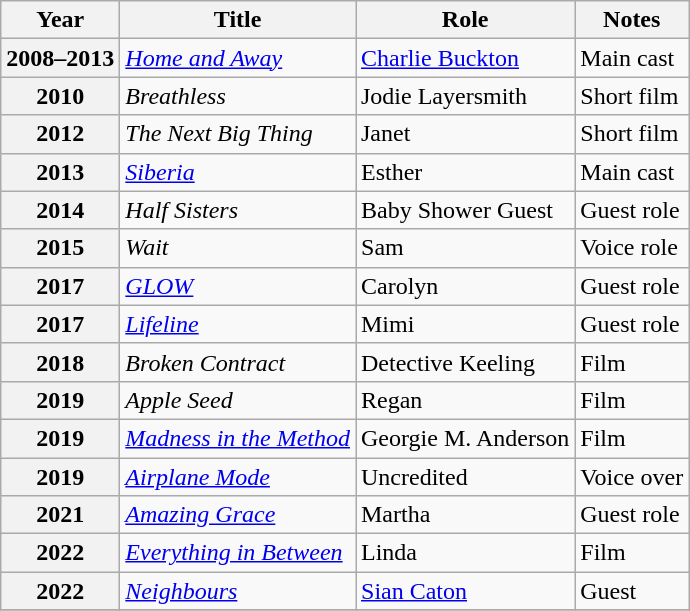<table class="wikitable sortable plainrowheaders">
<tr>
<th scope="col">Year</th>
<th scope="col">Title</th>
<th scope="col">Role</th>
<th scope="col" class="unsortable">Notes</th>
</tr>
<tr>
<th scope="row">2008–2013</th>
<td><em><a href='#'>Home and Away</a></em></td>
<td><a href='#'>Charlie Buckton</a></td>
<td>Main cast</td>
</tr>
<tr>
<th scope="row">2010</th>
<td><em>Breathless</em></td>
<td>Jodie Layersmith</td>
<td>Short film</td>
</tr>
<tr>
<th scope="row">2012</th>
<td><em>The Next Big Thing</em></td>
<td>Janet</td>
<td>Short film</td>
</tr>
<tr>
<th scope="row">2013</th>
<td><em><a href='#'>Siberia</a></em></td>
<td>Esther</td>
<td>Main cast</td>
</tr>
<tr>
<th scope="row">2014</th>
<td><em>Half Sisters</em></td>
<td>Baby Shower Guest</td>
<td>Guest role</td>
</tr>
<tr>
<th scope="row">2015</th>
<td><em>Wait</em></td>
<td>Sam</td>
<td>Voice role</td>
</tr>
<tr>
<th scope="row">2017</th>
<td><em><a href='#'>GLOW</a></em></td>
<td>Carolyn</td>
<td>Guest role</td>
</tr>
<tr>
<th scope="row">2017</th>
<td><em><a href='#'>Lifeline</a></em></td>
<td>Mimi</td>
<td>Guest role</td>
</tr>
<tr>
<th scope="row">2018</th>
<td><em>Broken Contract</em></td>
<td>Detective Keeling</td>
<td>Film</td>
</tr>
<tr>
<th scope="row">2019</th>
<td><em>Apple Seed</em></td>
<td>Regan</td>
<td>Film</td>
</tr>
<tr>
<th scope="row">2019</th>
<td><em><a href='#'>Madness in the Method</a></em></td>
<td>Georgie M. Anderson</td>
<td>Film</td>
</tr>
<tr>
<th scope="row">2019</th>
<td><em><a href='#'>Airplane Mode</a></em></td>
<td>Uncredited</td>
<td>Voice over</td>
</tr>
<tr>
<th scope="row">2021</th>
<td><em><a href='#'>Amazing Grace</a></em></td>
<td>Martha</td>
<td>Guest role</td>
</tr>
<tr>
<th scope="row">2022</th>
<td><em><a href='#'>Everything in Between</a></em></td>
<td>Linda</td>
<td>Film</td>
</tr>
<tr>
<th scope="row">2022</th>
<td><em><a href='#'>Neighbours</a></em></td>
<td><a href='#'>Sian Caton</a></td>
<td>Guest</td>
</tr>
<tr>
</tr>
</table>
